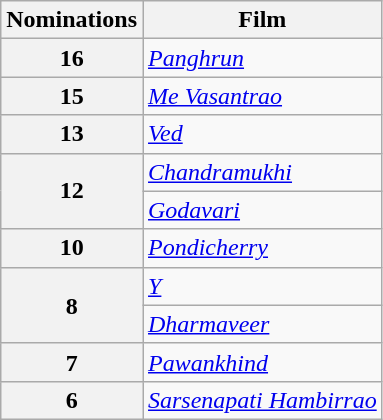<table class="wikitable" style="display:inline-table;">
<tr>
<th>Nominations</th>
<th>Film</th>
</tr>
<tr>
<th>16</th>
<td><em><a href='#'>Panghrun</a></em></td>
</tr>
<tr>
<th>15</th>
<td><em><a href='#'>Me Vasantrao</a></em></td>
</tr>
<tr>
<th>13</th>
<td><em><a href='#'>Ved</a></em></td>
</tr>
<tr>
<th rowspan="2">12</th>
<td><em><a href='#'>Chandramukhi</a></em></td>
</tr>
<tr>
<td><em><a href='#'>Godavari</a></em></td>
</tr>
<tr>
<th>10</th>
<td><em><a href='#'>Pondicherry</a></em></td>
</tr>
<tr>
<th rowspan="2">8</th>
<td><em><a href='#'>Y</a></em></td>
</tr>
<tr>
<td><em><a href='#'>Dharmaveer</a></em></td>
</tr>
<tr>
<th>7</th>
<td><em><a href='#'>Pawankhind</a></em></td>
</tr>
<tr>
<th>6</th>
<td><em><a href='#'>Sarsenapati Hambirrao</a></em></td>
</tr>
</table>
